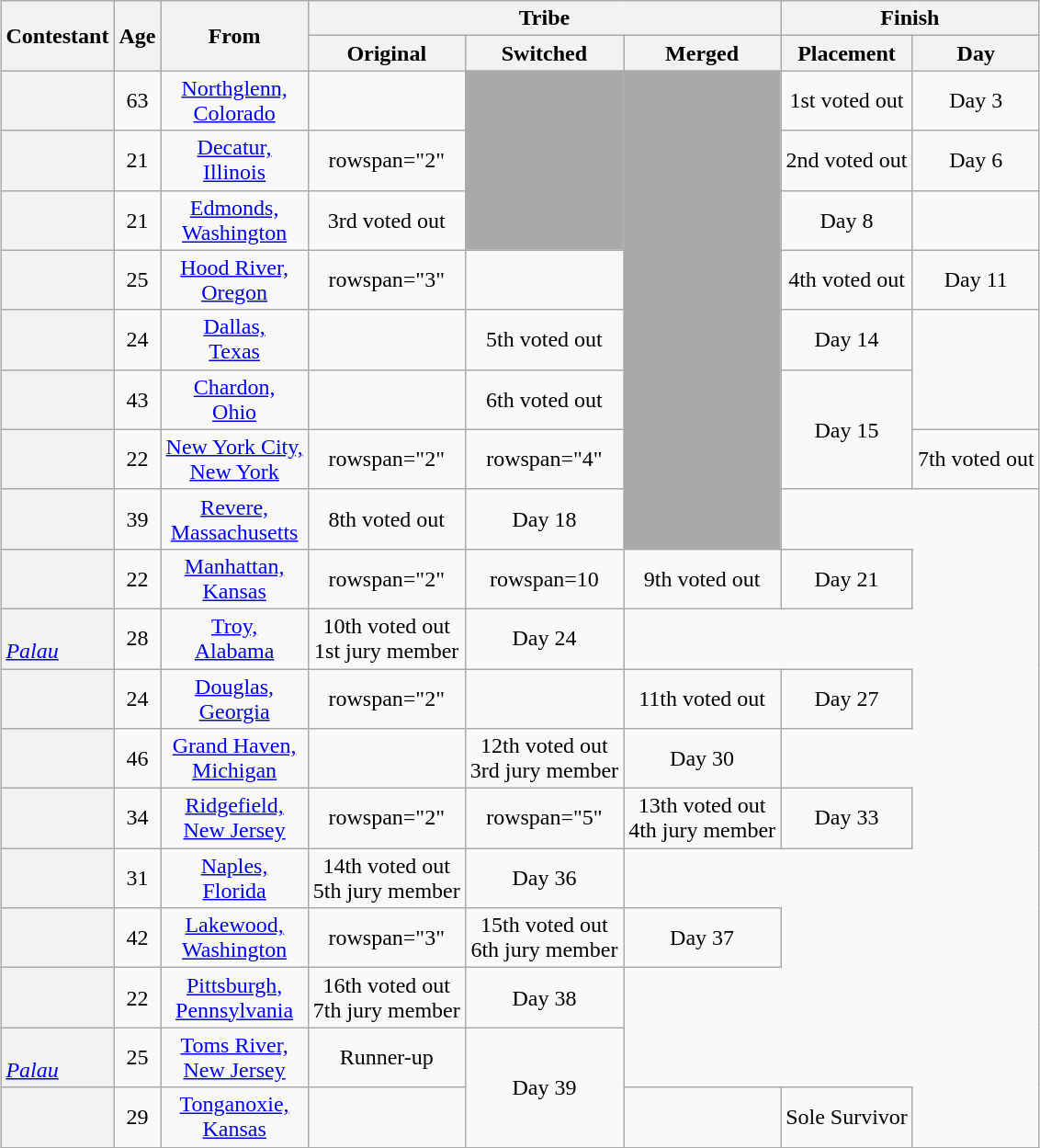<table class="wikitable sortable" style="margin:auto; text-align:center">
<tr>
<th rowspan="2" scope="col">Contestant</th>
<th rowspan="2" scope="col">Age</th>
<th rowspan="2" scope="col" class=unsortable>From</th>
<th colspan="3" scope="colgroup">Tribe</th>
<th colspan="2" scope="colgroup">Finish</th>
</tr>
<tr>
<th scope="col">Original</th>
<th scope="col">Switched</th>
<th scope="col" class=unsortable>Merged</th>
<th scope="col" class=unsortable>Placement</th>
<th scope="col" class=unsortable>Day</th>
</tr>
<tr>
<th scope="row" style=text-align:left></th>
<td>63</td>
<td><a href='#'>Northglenn,<br>Colorado</a></td>
<td></td>
<td rowspan="3" style="background:darkgrey;"></td>
<td rowspan="8" style="background:darkgrey;"></td>
<td>1st voted out</td>
<td>Day 3</td>
</tr>
<tr>
<th scope="row" style=text-align:left></th>
<td>21</td>
<td><a href='#'>Decatur,<br>Illinois</a></td>
<td>rowspan="2" </td>
<td>2nd voted out</td>
<td>Day 6</td>
</tr>
<tr>
<th scope="row" style=text-align:left></th>
<td>21</td>
<td><a href='#'>Edmonds,<br>Washington</a></td>
<td>3rd voted out</td>
<td>Day 8</td>
</tr>
<tr>
<th scope="row" style=text-align:left></th>
<td>25</td>
<td><a href='#'>Hood River,<br>Oregon</a></td>
<td>rowspan="3" </td>
<td></td>
<td>4th voted out</td>
<td>Day 11</td>
</tr>
<tr>
<th scope="row" style=text-align:left></th>
<td>24</td>
<td><a href='#'>Dallas,<br>Texas</a></td>
<td></td>
<td>5th voted out</td>
<td>Day 14</td>
</tr>
<tr>
<th scope="row" style=text-align:left></th>
<td>43</td>
<td><a href='#'>Chardon,<br>Ohio</a></td>
<td></td>
<td>6th voted out</td>
<td rowspan="2">Day 15</td>
</tr>
<tr>
<th scope="row" style=text-align:left></th>
<td>22</td>
<td><a href='#'>New York City,<br>New York</a></td>
<td>rowspan="2" </td>
<td>rowspan="4" </td>
<td>7th voted out</td>
</tr>
<tr>
<th scope="row" style=text-align:left></th>
<td>39</td>
<td><a href='#'>Revere,<br>Massachusetts</a></td>
<td>8th voted out</td>
<td>Day 18</td>
</tr>
<tr>
<th scope="row" style=text-align:left></th>
<td>22</td>
<td><a href='#'>Manhattan,<br>Kansas</a></td>
<td>rowspan="2" </td>
<td>rowspan=10 </td>
<td>9th voted out</td>
<td>Day 21</td>
</tr>
<tr>
<th scope="row" style="text-align:left;font-weight:normal"><strong></strong><br><em><a href='#'>Palau</a></em></th>
<td>28</td>
<td><a href='#'>Troy,<br>Alabama</a></td>
<td>10th voted out<br>1st jury member</td>
<td>Day 24</td>
</tr>
<tr>
<th scope="row" style=text-align:left></th>
<td>24</td>
<td><a href='#'>Douglas,<br>Georgia</a></td>
<td>rowspan="2" </td>
<td></td>
<td>11th voted out<br></td>
<td>Day 27</td>
</tr>
<tr>
<th scope="row" style=text-align:left></th>
<td>46</td>
<td><a href='#'>Grand Haven,<br>Michigan</a></td>
<td></td>
<td>12th voted out<br>3rd jury member</td>
<td>Day 30</td>
</tr>
<tr>
<th scope="row" style=text-align:left></th>
<td>34</td>
<td><a href='#'>Ridgefield,<br>New Jersey</a></td>
<td>rowspan="2" </td>
<td>rowspan="5" </td>
<td>13th voted out<br>4th jury member</td>
<td>Day 33</td>
</tr>
<tr>
<th scope="row" style=text-align:left></th>
<td>31</td>
<td><a href='#'>Naples,<br>Florida</a></td>
<td>14th voted out<br>5th jury member</td>
<td>Day 36</td>
</tr>
<tr>
<th scope="row" style=text-align:left></th>
<td>42</td>
<td><a href='#'>Lakewood,<br>Washington</a></td>
<td>rowspan="3" </td>
<td>15th voted out<br>6th jury member</td>
<td>Day 37</td>
</tr>
<tr>
<th scope="row" style=text-align:left></th>
<td>22</td>
<td><a href='#'>Pittsburgh,<br>Pennsylvania</a></td>
<td>16th voted out<br>7th jury member</td>
<td>Day 38</td>
</tr>
<tr>
<th scope="row" style="text-align:left;font-weight:normal"><strong></strong><br><em><a href='#'>Palau</a></em></th>
<td>25</td>
<td><a href='#'>Toms River,<br>New Jersey</a></td>
<td>Runner-up</td>
<td rowspan="2">Day 39</td>
</tr>
<tr>
<th scope="row" style=text-align:left></th>
<td>29</td>
<td><a href='#'>Tonganoxie,<br>Kansas</a></td>
<td></td>
<td></td>
<td>Sole Survivor</td>
</tr>
</table>
